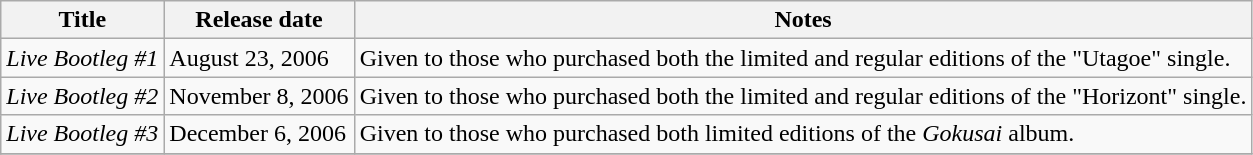<table class="wikitable">
<tr>
<th>Title</th>
<th>Release date</th>
<th>Notes</th>
</tr>
<tr>
<td><em>Live Bootleg #1</em></td>
<td>August 23, 2006</td>
<td>Given to those who purchased both the limited and regular editions of the "Utagoe" single.</td>
</tr>
<tr>
<td><em>Live Bootleg #2</em></td>
<td>November 8, 2006</td>
<td>Given to those who purchased both the limited and regular editions of the "Horizont" single.</td>
</tr>
<tr>
<td><em>Live Bootleg #3</em></td>
<td>December 6, 2006</td>
<td>Given to those who purchased both limited editions of the <em>Gokusai</em> album.</td>
</tr>
<tr>
</tr>
</table>
